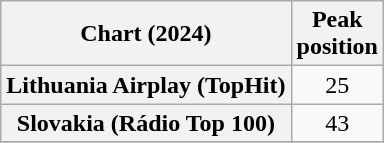<table class="wikitable plainrowheaders sortable" style="text-align:center">
<tr>
<th scope="col">Chart (2024)</th>
<th scope="col">Peak<br>position</th>
</tr>
<tr>
<th scope="row">Lithuania Airplay (TopHit)</th>
<td>25</td>
</tr>
<tr>
<th scope="row">Slovakia (Rádio Top 100)</th>
<td>43</td>
</tr>
<tr>
</tr>
</table>
